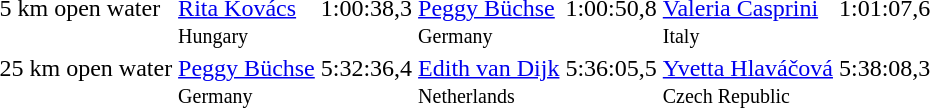<table>
<tr valign=top>
<td>5 km open water</td>
<td> <a href='#'>Rita Kovács</a><br><small>Hungary</small></td>
<td>1:00:38,3</td>
<td> <a href='#'>Peggy Büchse</a><br><small>Germany</small></td>
<td>1:00:50,8</td>
<td> <a href='#'>Valeria Casprini</a><br><small>Italy</small></td>
<td>1:01:07,6</td>
</tr>
<tr valign=top>
<td>25 km open water</td>
<td> <a href='#'>Peggy Büchse</a><br><small>Germany</small></td>
<td>5:32:36,4</td>
<td> <a href='#'>Edith van Dijk</a><br><small>Netherlands</small></td>
<td>5:36:05,5</td>
<td> <a href='#'>Yvetta Hlaváčová</a><br><small>Czech Republic</small></td>
<td>5:38:08,3</td>
</tr>
</table>
